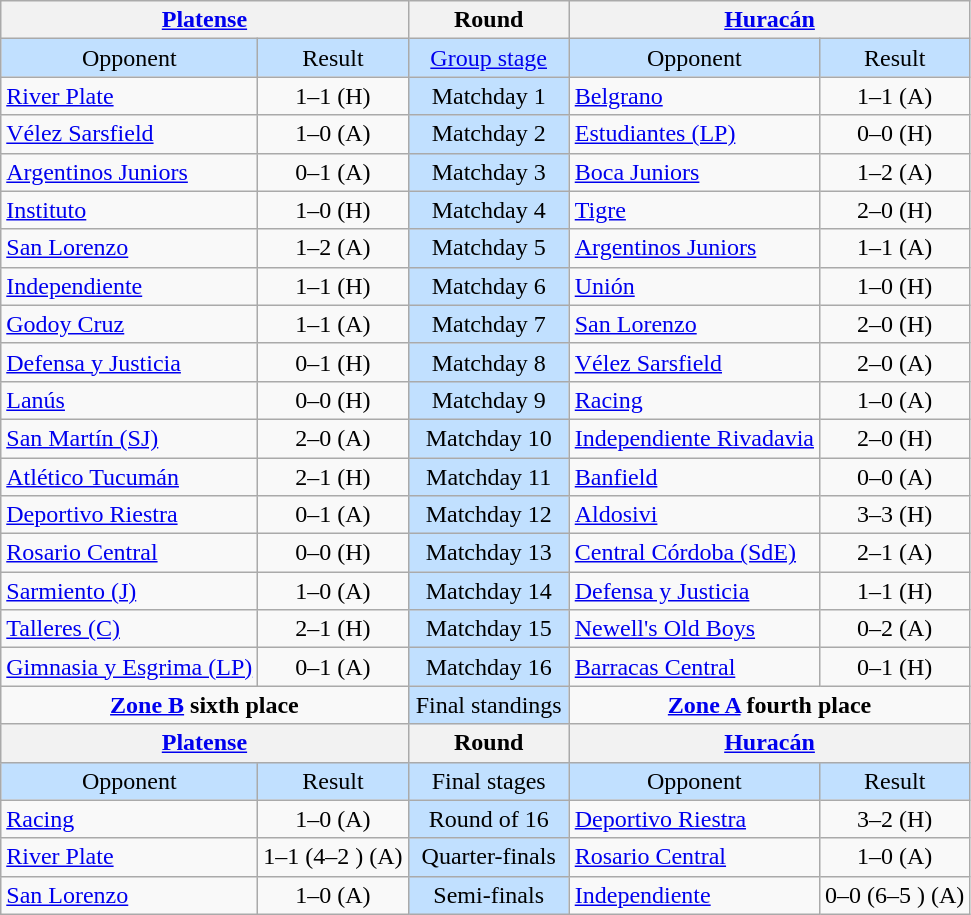<table class="wikitable" style="text-align:center;">
<tr>
<th colspan=4><a href='#'>Platense</a></th>
<th width=100>Round</th>
<th colspan=4><a href='#'>Huracán</a></th>
</tr>
<tr bgcolor=#c1e0ff>
<td>Opponent</td>
<td colspan=3>Result</td>
<td><a href='#'>Group stage</a></td>
<td>Opponent</td>
<td colspan=3>Result</td>
</tr>
<tr>
<td align=left><a href='#'>River Plate</a></td>
<td colspan=3>1–1 (H)</td>
<td bgcolor=#c1e0ff>Matchday 1</td>
<td align=left><a href='#'>Belgrano</a></td>
<td colspan=3>1–1 (A)</td>
</tr>
<tr>
<td align=left><a href='#'>Vélez Sarsfield</a></td>
<td colspan=3>1–0 (A)</td>
<td bgcolor=#c1e0ff>Matchday 2</td>
<td align=left><a href='#'>Estudiantes (LP)</a></td>
<td colspan=3>0–0 (H)</td>
</tr>
<tr>
<td align=left><a href='#'>Argentinos Juniors</a></td>
<td colspan=3>0–1 (A)</td>
<td bgcolor=#c1e0ff>Matchday 3</td>
<td align=left><a href='#'>Boca Juniors</a></td>
<td colspan=3>1–2 (A)</td>
</tr>
<tr>
<td align=left><a href='#'>Instituto</a></td>
<td colspan=3>1–0 (H)</td>
<td bgcolor=#c1e0ff>Matchday 4</td>
<td align=left><a href='#'>Tigre</a></td>
<td colspan=3>2–0 (H)</td>
</tr>
<tr>
<td align=left><a href='#'>San Lorenzo</a></td>
<td colspan=3>1–2 (A)</td>
<td bgcolor=#c1e0ff>Matchday 5</td>
<td align=left><a href='#'>Argentinos Juniors</a></td>
<td colspan=3>1–1 (A)</td>
</tr>
<tr>
<td align=left><a href='#'>Independiente</a></td>
<td colspan=3>1–1 (H)</td>
<td bgcolor=#c1e0ff>Matchday 6</td>
<td align=left><a href='#'>Unión</a></td>
<td colspan=3>1–0 (H)</td>
</tr>
<tr>
<td align=left><a href='#'>Godoy Cruz</a></td>
<td colspan=3>1–1 (A)</td>
<td bgcolor=#c1e0ff>Matchday 7</td>
<td align=left><a href='#'>San Lorenzo</a></td>
<td colspan=3>2–0 (H)</td>
</tr>
<tr>
<td align=left><a href='#'>Defensa y Justicia</a></td>
<td colspan=3>0–1 (H)</td>
<td bgcolor=#c1e0ff>Matchday 8</td>
<td align=left><a href='#'>Vélez Sarsfield</a></td>
<td colspan=3>2–0 (A)</td>
</tr>
<tr>
<td align=left><a href='#'>Lanús</a></td>
<td colspan=3>0–0 (H)</td>
<td bgcolor=#c1e0ff>Matchday 9</td>
<td align=left><a href='#'>Racing</a></td>
<td colspan=3>1–0 (A)</td>
</tr>
<tr>
<td align=left><a href='#'>San Martín (SJ)</a></td>
<td colspan=3>2–0 (A)</td>
<td bgcolor=#c1e0ff>Matchday 10</td>
<td align=left><a href='#'>Independiente Rivadavia</a></td>
<td colspan=3>2–0 (H)</td>
</tr>
<tr>
<td align=left><a href='#'>Atlético Tucumán</a></td>
<td colspan=3>2–1 (H)</td>
<td bgcolor=#c1e0ff>Matchday 11</td>
<td align=left><a href='#'>Banfield</a></td>
<td colspan=3>0–0 (A)</td>
</tr>
<tr>
<td align=left><a href='#'>Deportivo Riestra</a></td>
<td colspan=3>0–1 (A)</td>
<td bgcolor=#c1e0ff>Matchday 12</td>
<td align=left><a href='#'>Aldosivi</a></td>
<td colspan=3>3–3 (H)</td>
</tr>
<tr>
<td align=left><a href='#'>Rosario Central</a></td>
<td colspan=3>0–0 (H)</td>
<td bgcolor=#c1e0ff>Matchday 13</td>
<td align=left><a href='#'>Central Córdoba (SdE)</a></td>
<td colspan=3>2–1 (A)</td>
</tr>
<tr>
<td align=left><a href='#'>Sarmiento (J)</a></td>
<td colspan=3>1–0 (A)</td>
<td bgcolor=#c1e0ff>Matchday 14</td>
<td align=left><a href='#'>Defensa y Justicia</a></td>
<td colspan=3>1–1 (H)</td>
</tr>
<tr>
<td align=left><a href='#'>Talleres (C)</a></td>
<td colspan=3>2–1 (H)</td>
<td bgcolor=#c1e0ff>Matchday 15</td>
<td align=left><a href='#'>Newell's Old Boys</a></td>
<td colspan=3>0–2 (A)</td>
</tr>
<tr>
<td align=left><a href='#'>Gimnasia y Esgrima (LP)</a></td>
<td colspan=3>0–1 (A)</td>
<td bgcolor=#c1e0ff>Matchday 16</td>
<td align=left><a href='#'>Barracas Central</a></td>
<td colspan=3>0–1 (H)</td>
</tr>
<tr>
<td colspan=4 align=center valign=top><strong><a href='#'>Zone B</a> sixth place</strong><br></td>
<td bgcolor=#c1e0ff>Final standings</td>
<td colspan=4 align=center valign=top><strong><a href='#'>Zone A</a> fourth place</strong><br></td>
</tr>
<tr>
<th colspan=4><a href='#'>Platense</a></th>
<th>Round</th>
<th colspan=4><a href='#'>Huracán</a></th>
</tr>
<tr bgcolor=#c1e0ff>
<td>Opponent</td>
<td colspan=3>Result</td>
<td>Final stages</td>
<td>Opponent</td>
<td colspan=3>Result</td>
</tr>
<tr>
<td align=left><a href='#'>Racing</a></td>
<td colspan=3>1–0 (A)</td>
<td bgcolor=#c1e0ff>Round of 16</td>
<td align=left><a href='#'>Deportivo Riestra</a></td>
<td colspan=3>3–2 (H)</td>
</tr>
<tr>
<td align=left><a href='#'>River Plate</a></td>
<td colspan=3>1–1 (4–2 ) (A)</td>
<td bgcolor=#c1e0ff>Quarter-finals</td>
<td align=left><a href='#'>Rosario Central</a></td>
<td colspan=3>1–0 (A)</td>
</tr>
<tr>
<td align=left><a href='#'>San Lorenzo</a></td>
<td colspan=3>1–0 (A)</td>
<td bgcolor=#c1e0ff>Semi-finals</td>
<td align=left><a href='#'>Independiente</a></td>
<td colspan=3>0–0 (6–5 ) (A)</td>
</tr>
</table>
